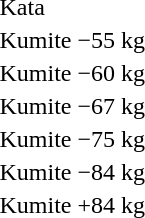<table>
<tr>
<td rowspan=2>Kata<br></td>
<td rowspan=2></td>
<td rowspan=2></td>
<td></td>
</tr>
<tr>
<td></td>
</tr>
<tr>
<td rowspan=2>Kumite −55 kg<br></td>
<td rowspan=2></td>
<td rowspan=2></td>
<td></td>
</tr>
<tr>
<td></td>
</tr>
<tr>
<td rowspan=2>Kumite −60 kg<br></td>
<td rowspan=2></td>
<td rowspan=2></td>
<td></td>
</tr>
<tr>
<td></td>
</tr>
<tr>
<td rowspan=2>Kumite −67 kg<br></td>
<td rowspan=2></td>
<td rowspan=2></td>
<td></td>
</tr>
<tr>
<td></td>
</tr>
<tr>
<td rowspan=2>Kumite −75 kg<br></td>
<td rowspan=2></td>
<td rowspan=2></td>
<td></td>
</tr>
<tr>
<td></td>
</tr>
<tr>
<td rowspan=2>Kumite −84 kg<br></td>
<td rowspan=2></td>
<td rowspan=2></td>
<td></td>
</tr>
<tr>
<td></td>
</tr>
<tr>
<td rowspan=2>Kumite +84 kg<br></td>
<td rowspan=2></td>
<td rowspan=2></td>
<td></td>
</tr>
<tr>
<td></td>
</tr>
</table>
